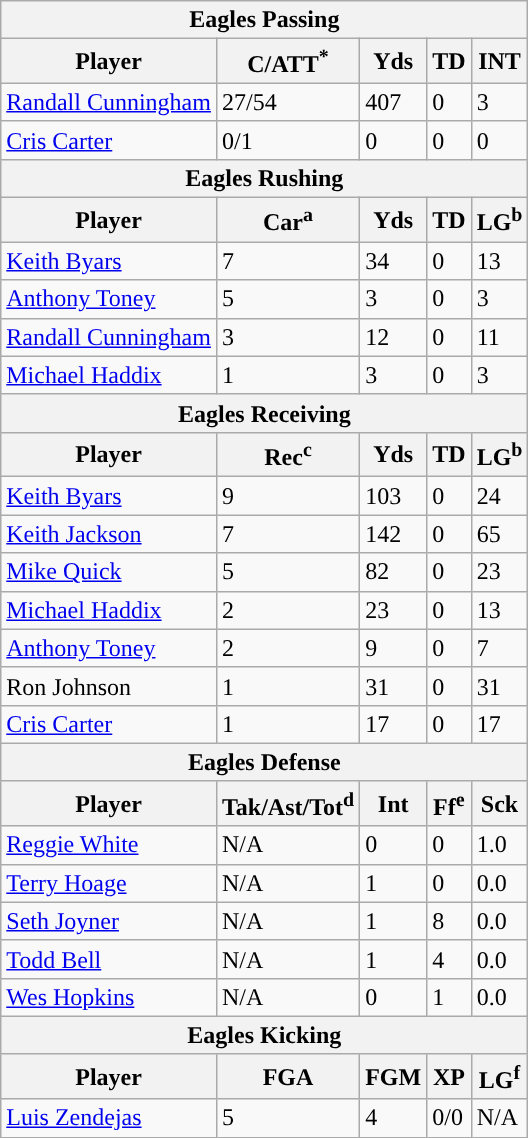<table class="wikitable">
<tr>
<th colspan="5">Eagles Passing</th>
</tr>
<tr>
<th>Player</th>
<th>C/ATT<sup>*</sup></th>
<th>Yds</th>
<th>TD</th>
<th>INT</th>
</tr>
<tr>
<td><a href='#'>Randall Cunningham</a></td>
<td>27/54</td>
<td>407</td>
<td>0</td>
<td>3</td>
</tr>
<tr>
<td><a href='#'>Cris Carter</a></td>
<td>0/1</td>
<td>0</td>
<td>0</td>
<td>0</td>
</tr>
<tr>
<th colspan="5">Eagles Rushing</th>
</tr>
<tr>
<th>Player</th>
<th>Car<sup>a</sup></th>
<th>Yds</th>
<th>TD</th>
<th>LG<sup>b</sup></th>
</tr>
<tr>
<td><a href='#'>Keith Byars</a></td>
<td>7</td>
<td>34</td>
<td>0</td>
<td>13</td>
</tr>
<tr>
<td><a href='#'>Anthony Toney</a></td>
<td>5</td>
<td>3</td>
<td>0</td>
<td>3</td>
</tr>
<tr>
<td><a href='#'>Randall Cunningham</a></td>
<td>3</td>
<td>12</td>
<td>0</td>
<td>11</td>
</tr>
<tr>
<td><a href='#'>Michael Haddix</a></td>
<td>1</td>
<td>3</td>
<td>0</td>
<td>3</td>
</tr>
<tr>
<th colspan="5">Eagles Receiving</th>
</tr>
<tr>
<th>Player</th>
<th>Rec<sup>c</sup></th>
<th>Yds</th>
<th>TD</th>
<th>LG<sup>b</sup></th>
</tr>
<tr>
<td><a href='#'>Keith Byars</a></td>
<td>9</td>
<td>103</td>
<td>0</td>
<td>24</td>
</tr>
<tr>
<td><a href='#'>Keith Jackson</a></td>
<td>7</td>
<td>142</td>
<td>0</td>
<td>65</td>
</tr>
<tr>
<td><a href='#'>Mike Quick</a></td>
<td>5</td>
<td>82</td>
<td>0</td>
<td>23</td>
</tr>
<tr>
<td><a href='#'>Michael Haddix</a></td>
<td>2</td>
<td>23</td>
<td>0</td>
<td>13</td>
</tr>
<tr>
<td><a href='#'>Anthony Toney</a></td>
<td>2</td>
<td>9</td>
<td>0</td>
<td>7</td>
</tr>
<tr>
<td>Ron Johnson</td>
<td>1</td>
<td>31</td>
<td>0</td>
<td>31</td>
</tr>
<tr>
<td><a href='#'>Cris Carter</a></td>
<td>1</td>
<td>17</td>
<td>0</td>
<td>17</td>
</tr>
<tr>
<th colspan="5">Eagles Defense</th>
</tr>
<tr>
<th>Player</th>
<th>Tak/Ast/Tot<sup>d</sup></th>
<th>Int</th>
<th>Ff<sup>e</sup></th>
<th>Sck</th>
</tr>
<tr>
<td><a href='#'>Reggie White</a></td>
<td>N/A</td>
<td>0</td>
<td>0</td>
<td>1.0</td>
</tr>
<tr>
<td><a href='#'>Terry Hoage</a></td>
<td>N/A</td>
<td>1</td>
<td>0</td>
<td>0.0</td>
</tr>
<tr>
<td><a href='#'>Seth Joyner</a></td>
<td>N/A</td>
<td>1</td>
<td>8</td>
<td>0.0</td>
</tr>
<tr>
<td><a href='#'>Todd Bell</a></td>
<td>N/A</td>
<td>1</td>
<td>4</td>
<td>0.0</td>
</tr>
<tr>
<td><a href='#'>Wes Hopkins</a></td>
<td>N/A</td>
<td>0</td>
<td>1</td>
<td>0.0</td>
</tr>
<tr>
<th colspan="5">Eagles Kicking</th>
</tr>
<tr>
<th>Player</th>
<th>FGA</th>
<th>FGM</th>
<th>XP</th>
<th>LG<sup>f</sup></th>
</tr>
<tr>
<td><a href='#'>Luis Zendejas</a></td>
<td>5</td>
<td>4</td>
<td>0/0</td>
<td>N/A</td>
</tr>
</table>
